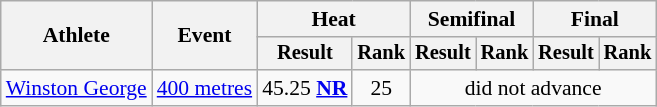<table class="wikitable" style="font-size:90%">
<tr>
<th rowspan="2">Athlete</th>
<th rowspan="2">Event</th>
<th colspan="2">Heat</th>
<th colspan="2">Semifinal</th>
<th colspan="2">Final</th>
</tr>
<tr style="font-size:95%">
<th>Result</th>
<th>Rank</th>
<th>Result</th>
<th>Rank</th>
<th>Result</th>
<th>Rank</th>
</tr>
<tr style=text-align:center>
<td style=text-align:left><a href='#'>Winston George</a></td>
<td style=text-align:left><a href='#'>400 metres</a></td>
<td>45.25 <strong><a href='#'>NR</a></strong></td>
<td>25</td>
<td colspan=4>did not advance</td>
</tr>
</table>
